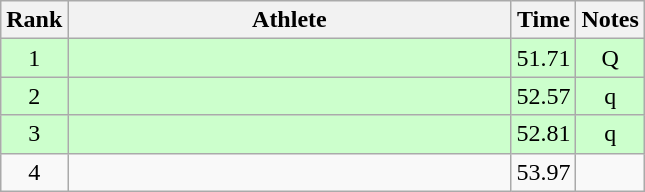<table class="wikitable" style="text-align:center">
<tr>
<th>Rank</th>
<th Style="width:18em">Athlete</th>
<th>Time</th>
<th>Notes</th>
</tr>
<tr style="background:#cfc">
<td>1</td>
<td style="text-align:left"></td>
<td>51.71</td>
<td>Q</td>
</tr>
<tr style="background:#cfc">
<td>2</td>
<td style="text-align:left"></td>
<td>52.57</td>
<td>q</td>
</tr>
<tr style="background:#cfc">
<td>3</td>
<td style="text-align:left"></td>
<td>52.81</td>
<td>q</td>
</tr>
<tr>
<td>4</td>
<td style="text-align:left"></td>
<td>53.97</td>
<td></td>
</tr>
</table>
